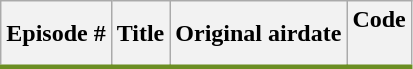<table class="wikitable plainrowheaders" style="background: #FFFFFF;">
<tr style="border-bottom:3px solid #6B8E23">
<th>Episode #</th>
<th>Title</th>
<th>Original airdate</th>
<th>Code<br>














<br>


















</th>
</tr>
</table>
